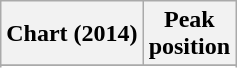<table class="wikitable sortable plainrowheaders" style="text-align:center;">
<tr>
<th scope="col">Chart (2014)</th>
<th scope="col">Peak<br>position</th>
</tr>
<tr>
</tr>
<tr>
</tr>
</table>
